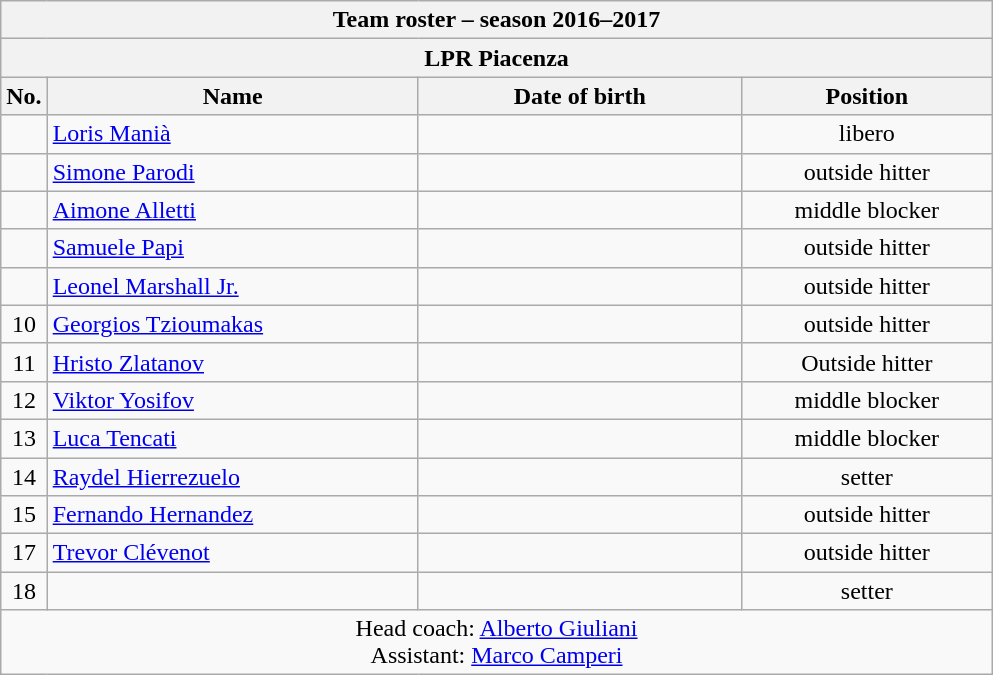<table class="wikitable collapsible collapsed sortable" style="font-size:100%; text-align:center;">
<tr>
<th colspan=6>Team roster – season 2016–2017</th>
</tr>
<tr>
<th colspan=6>LPR Piacenza</th>
</tr>
<tr>
<th>No.</th>
<th style="width:15em">Name</th>
<th style="width:13em">Date of birth</th>
<th style="width:10em">Position</th>
</tr>
<tr>
<td></td>
<td style="text-align:left"> <a href='#'>Loris Manià</a></td>
<td style="text-align:right"></td>
<td>libero</td>
</tr>
<tr>
<td></td>
<td style="text-align:left"> <a href='#'>Simone Parodi</a></td>
<td style="text-align:right"></td>
<td>outside hitter</td>
</tr>
<tr>
<td></td>
<td style="text-align:left"> <a href='#'>Aimone Alletti</a></td>
<td style="text-align:right"></td>
<td>middle blocker</td>
</tr>
<tr>
<td></td>
<td style="text-align:left"> <a href='#'>Samuele Papi</a></td>
<td style="text-align:right"></td>
<td>outside hitter</td>
</tr>
<tr>
<td></td>
<td style="text-align:left"> <a href='#'>Leonel Marshall Jr.</a></td>
<td style="text-align:right"></td>
<td>outside hitter</td>
</tr>
<tr>
<td>10</td>
<td style="text-align:left"> <a href='#'>Georgios Tzioumakas</a></td>
<td style="text-align:right"></td>
<td>outside hitter</td>
</tr>
<tr>
<td>11</td>
<td style="text-align:left"> <a href='#'>Hristo Zlatanov</a></td>
<td style="text-align:right"></td>
<td>Outside hitter</td>
</tr>
<tr>
<td>12</td>
<td style="text-align:left"> <a href='#'>Viktor Yosifov</a></td>
<td style="text-align:right"></td>
<td>middle blocker</td>
</tr>
<tr>
<td>13</td>
<td style="text-align:left"> <a href='#'>Luca Tencati</a></td>
<td style="text-align:right"></td>
<td>middle blocker</td>
</tr>
<tr>
<td>14</td>
<td style="text-align:left"> <a href='#'>Raydel Hierrezuelo</a></td>
<td style="text-align:right"></td>
<td>setter</td>
</tr>
<tr>
<td>15</td>
<td style="text-align:left"> <a href='#'>Fernando Hernandez</a></td>
<td style="text-align:right"></td>
<td>outside hitter</td>
</tr>
<tr>
<td>17</td>
<td style="text-align:left"> <a href='#'>Trevor Clévenot</a></td>
<td style="text-align:right"></td>
<td>outside hitter</td>
</tr>
<tr>
<td>18</td>
<td style="text-align:left"> </td>
<td style="text-align:right"></td>
<td>setter</td>
</tr>
<tr>
<td colspan=4>Head coach: <a href='#'>Alberto Giuliani</a><br>Assistant: <a href='#'>Marco Camperi</a></td>
</tr>
</table>
